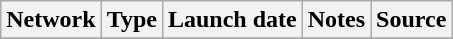<table class="wikitable sortable">
<tr>
<th>Network</th>
<th>Type</th>
<th>Launch date</th>
<th>Notes</th>
<th>Source</th>
</tr>
<tr>
</tr>
</table>
